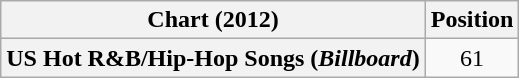<table class="wikitable plainrowheaders" style="text-align:center">
<tr>
<th scope="col">Chart (2012)</th>
<th scope="col">Position</th>
</tr>
<tr>
<th scope="row">US Hot R&B/Hip-Hop Songs (<em>Billboard</em>)</th>
<td>61</td>
</tr>
</table>
